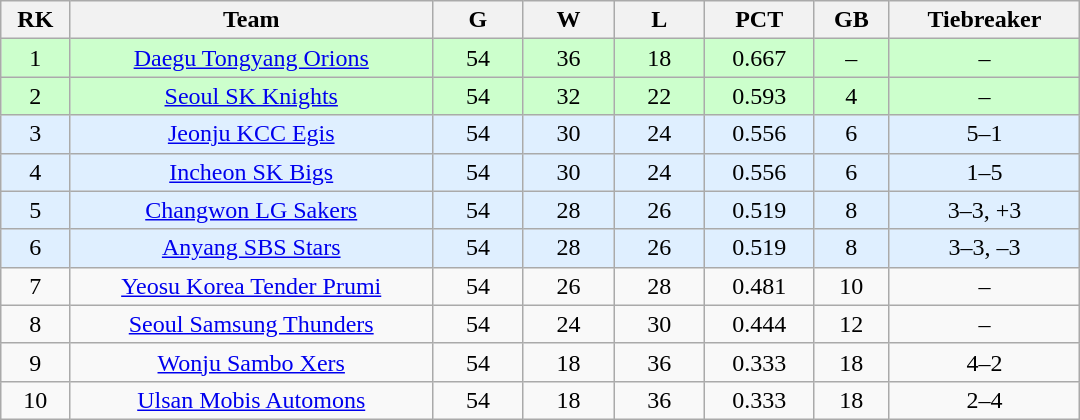<table class="wikitable" width="57%" style="text-align:center;">
<tr>
<th width=3%>RK</th>
<th width=20%>Team</th>
<th width=5%>G</th>
<th width=5%>W</th>
<th width=5%>L</th>
<th width=6%>PCT</th>
<th width=4%>GB</th>
<th width=9%>Tiebreaker</th>
</tr>
<tr align=center; bgcolor=#ccffcc>
<td>1</td>
<td><a href='#'>Daegu Tongyang Orions</a></td>
<td>54</td>
<td>36</td>
<td>18</td>
<td>0.667</td>
<td>–</td>
<td>–</td>
</tr>
<tr align=center; bgcolor=#ccffcc>
<td>2</td>
<td><a href='#'>Seoul SK Knights</a></td>
<td>54</td>
<td>32</td>
<td>22</td>
<td>0.593</td>
<td>4</td>
<td>–</td>
</tr>
<tr align=center; bgcolor=#dfefff>
<td>3</td>
<td><a href='#'>Jeonju KCC Egis</a></td>
<td>54</td>
<td>30</td>
<td>24</td>
<td>0.556</td>
<td>6</td>
<td>5–1</td>
</tr>
<tr align=center; bgcolor=#dfefff>
<td>4</td>
<td><a href='#'>Incheon SK Bigs</a></td>
<td>54</td>
<td>30</td>
<td>24</td>
<td>0.556</td>
<td>6</td>
<td>1–5</td>
</tr>
<tr align=center; bgcolor=#dfefff>
<td>5</td>
<td><a href='#'>Changwon LG Sakers</a></td>
<td>54</td>
<td>28</td>
<td>26</td>
<td>0.519</td>
<td>8</td>
<td>3–3, +3</td>
</tr>
<tr align=center; bgcolor=#dfefff>
<td>6</td>
<td><a href='#'>Anyang SBS Stars</a></td>
<td>54</td>
<td>28</td>
<td>26</td>
<td>0.519</td>
<td>8</td>
<td>3–3, –3</td>
</tr>
<tr align=center>
<td>7</td>
<td><a href='#'>Yeosu Korea Tender Prumi</a></td>
<td>54</td>
<td>26</td>
<td>28</td>
<td>0.481</td>
<td>10</td>
<td>–</td>
</tr>
<tr align=center>
<td>8</td>
<td><a href='#'>Seoul Samsung Thunders</a></td>
<td>54</td>
<td>24</td>
<td>30</td>
<td>0.444</td>
<td>12</td>
<td>–</td>
</tr>
<tr align=center>
<td>9</td>
<td><a href='#'>Wonju Sambo Xers</a></td>
<td>54</td>
<td>18</td>
<td>36</td>
<td>0.333</td>
<td>18</td>
<td>4–2</td>
</tr>
<tr align=center>
<td>10</td>
<td><a href='#'>Ulsan Mobis Automons</a></td>
<td>54</td>
<td>18</td>
<td>36</td>
<td>0.333</td>
<td>18</td>
<td>2–4</td>
</tr>
</table>
